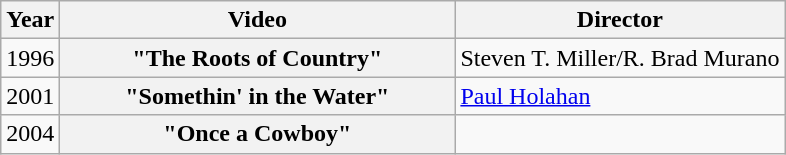<table class="wikitable plainrowheaders">
<tr>
<th>Year</th>
<th style="width:16em;">Video</th>
<th>Director</th>
</tr>
<tr>
<td>1996</td>
<th scope="row">"The Roots of Country"</th>
<td>Steven T. Miller/R. Brad Murano</td>
</tr>
<tr>
<td>2001</td>
<th scope="row">"Somethin' in the Water"</th>
<td><a href='#'>Paul Holahan</a></td>
</tr>
<tr>
<td>2004</td>
<th scope="row">"Once a Cowboy"</th>
<td></td>
</tr>
</table>
